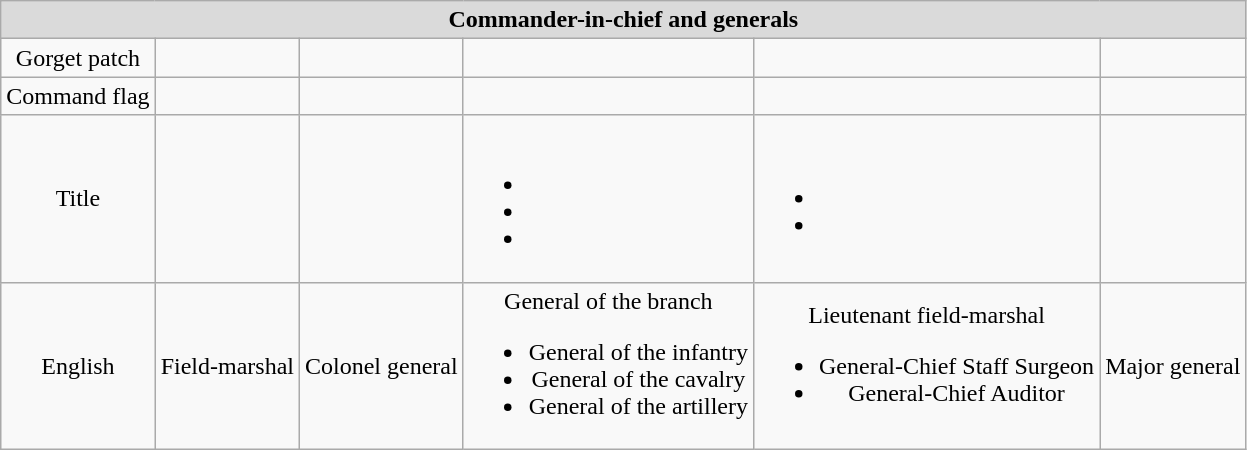<table class="wikitable">
<tr style="text-align:center;">
<th colspan=6 style="background:#dadada">Commander-in-chief and generals</th>
</tr>
<tr style="text-align:center;">
<td>Gorget patch</td>
<td></td>
<td></td>
<td></td>
<td></td>
<td></td>
</tr>
<tr style="text-align:center;">
<td>Command flag</td>
<td></td>
<td></td>
<td></td>
<td></td>
<td></td>
</tr>
<tr style="text-align:center;">
<td>Title</td>
<td></td>
<td></td>
<td><br><ul><li></li><li></li><li></li></ul></td>
<td><br><ul><li></li><li></li></ul></td>
<td></td>
</tr>
<tr style="text-align:center;">
<td>English</td>
<td>Field-marshal</td>
<td>Colonel general</td>
<td>General of the branch<br><ul><li>General of the infantry</li><li>General of the cavalry</li><li>General of the artillery</li></ul></td>
<td>Lieutenant field-marshal<br><ul><li>General-Chief Staff Surgeon</li><li>General-Chief Auditor</li></ul></td>
<td>Major general</td>
</tr>
</table>
